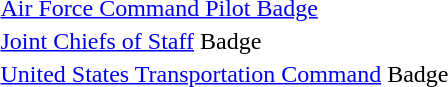<table>
<tr>
<td></td>
<td><a href='#'>Air Force Command Pilot Badge</a></td>
</tr>
<tr>
<td></td>
<td><a href='#'>Joint Chiefs of Staff</a> Badge</td>
</tr>
<tr>
<td></td>
<td><a href='#'>United States Transportation Command</a> Badge</td>
</tr>
</table>
